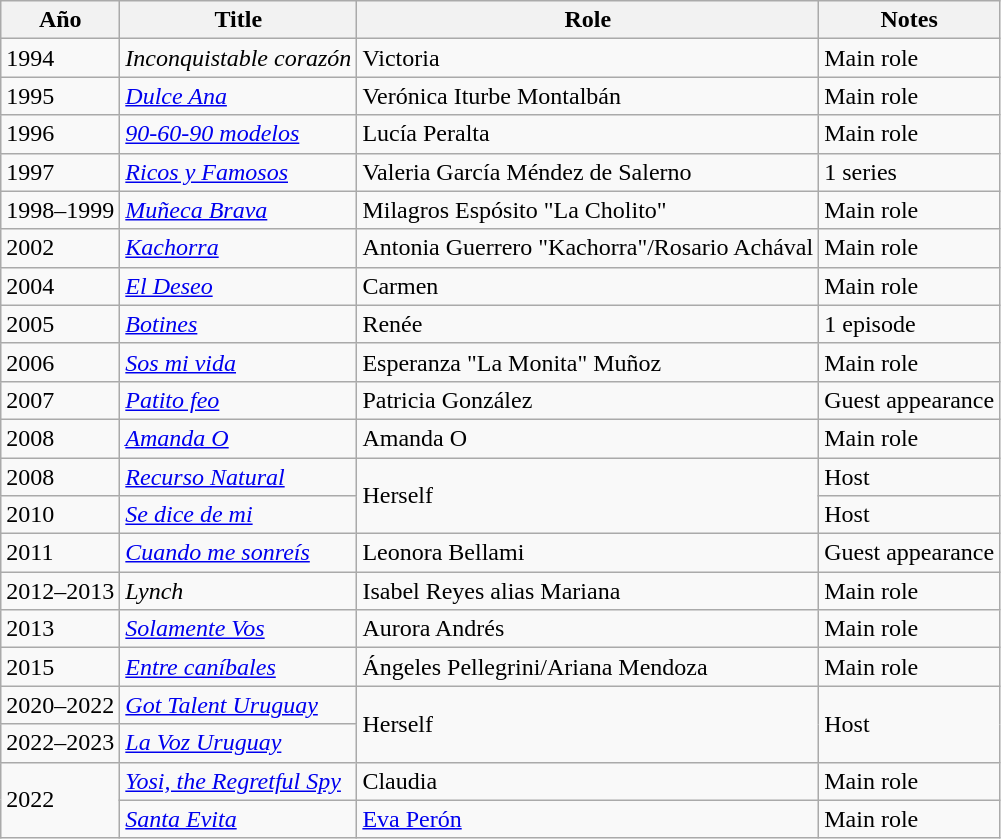<table class="wikitable sortable">
<tr>
<th>Año</th>
<th>Title</th>
<th>Role</th>
<th class="unsortable">Notes</th>
</tr>
<tr>
<td>1994</td>
<td><em>Inconquistable corazón</em></td>
<td>Victoria</td>
<td>Main role</td>
</tr>
<tr>
<td>1995</td>
<td><em><a href='#'>Dulce Ana</a></em></td>
<td>Verónica Iturbe Montalbán</td>
<td>Main role</td>
</tr>
<tr>
<td>1996</td>
<td><em><a href='#'>90-60-90 modelos</a></em></td>
<td>Lucía Peralta</td>
<td>Main role</td>
</tr>
<tr>
<td>1997</td>
<td><em><a href='#'>Ricos y Famosos</a></em></td>
<td>Valeria García Méndez de Salerno</td>
<td>1 series</td>
</tr>
<tr>
<td>1998–1999</td>
<td><em><a href='#'>Muñeca Brava</a></em></td>
<td>Milagros Espósito "La Cholito"</td>
<td>Main role</td>
</tr>
<tr>
<td>2002</td>
<td><em><a href='#'>Kachorra</a></em></td>
<td>Antonia Guerrero "Kachorra"/Rosario Achával</td>
<td>Main role</td>
</tr>
<tr>
<td>2004</td>
<td><em><a href='#'>El Deseo</a></em></td>
<td>Carmen</td>
<td>Main role</td>
</tr>
<tr>
<td>2005</td>
<td><em><a href='#'>Botines</a></em></td>
<td>Renée</td>
<td>1 episode</td>
</tr>
<tr>
<td>2006</td>
<td><em><a href='#'>Sos mi vida</a></em></td>
<td>Esperanza "La Monita" Muñoz</td>
<td>Main role</td>
</tr>
<tr>
<td>2007</td>
<td><em><a href='#'>Patito feo</a></em></td>
<td>Patricia González</td>
<td>Guest appearance</td>
</tr>
<tr>
<td>2008</td>
<td><em><a href='#'>Amanda O</a></em></td>
<td>Amanda O</td>
<td>Main role</td>
</tr>
<tr>
<td>2008</td>
<td><em><a href='#'>Recurso Natural</a></em></td>
<td rowspan="2">Herself</td>
<td>Host</td>
</tr>
<tr>
<td>2010</td>
<td><em><a href='#'>Se dice de mi</a></em></td>
<td>Host</td>
</tr>
<tr>
<td>2011</td>
<td><em><a href='#'>Cuando me sonreís</a></em></td>
<td>Leonora Bellami</td>
<td>Guest appearance</td>
</tr>
<tr>
<td>2012–2013</td>
<td><em>Lynch</em></td>
<td>Isabel Reyes alias Mariana</td>
<td>Main role</td>
</tr>
<tr>
<td>2013</td>
<td><em><a href='#'>Solamente Vos</a></em></td>
<td>Aurora Andrés</td>
<td>Main role</td>
</tr>
<tr>
<td>2015</td>
<td><em><a href='#'>Entre caníbales</a></em></td>
<td>Ángeles Pellegrini/Ariana Mendoza</td>
<td>Main role</td>
</tr>
<tr>
<td>2020–2022</td>
<td><em><a href='#'>Got Talent Uruguay</a></em></td>
<td rowspan="2">Herself</td>
<td rowspan="2">Host</td>
</tr>
<tr>
<td>2022–2023</td>
<td><em><a href='#'>La Voz Uruguay</a></em></td>
</tr>
<tr>
<td rowspan="2">2022</td>
<td><em><a href='#'>Yosi, the Regretful Spy</a></em></td>
<td>Claudia</td>
<td>Main role</td>
</tr>
<tr>
<td><em><a href='#'>Santa Evita</a></em></td>
<td><a href='#'>Eva Perón</a></td>
<td>Main role</td>
</tr>
</table>
